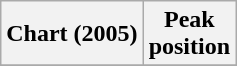<table class="wikitable">
<tr>
<th align="center">Chart (2005)</th>
<th align="center">Peak<br>position</th>
</tr>
<tr>
</tr>
</table>
